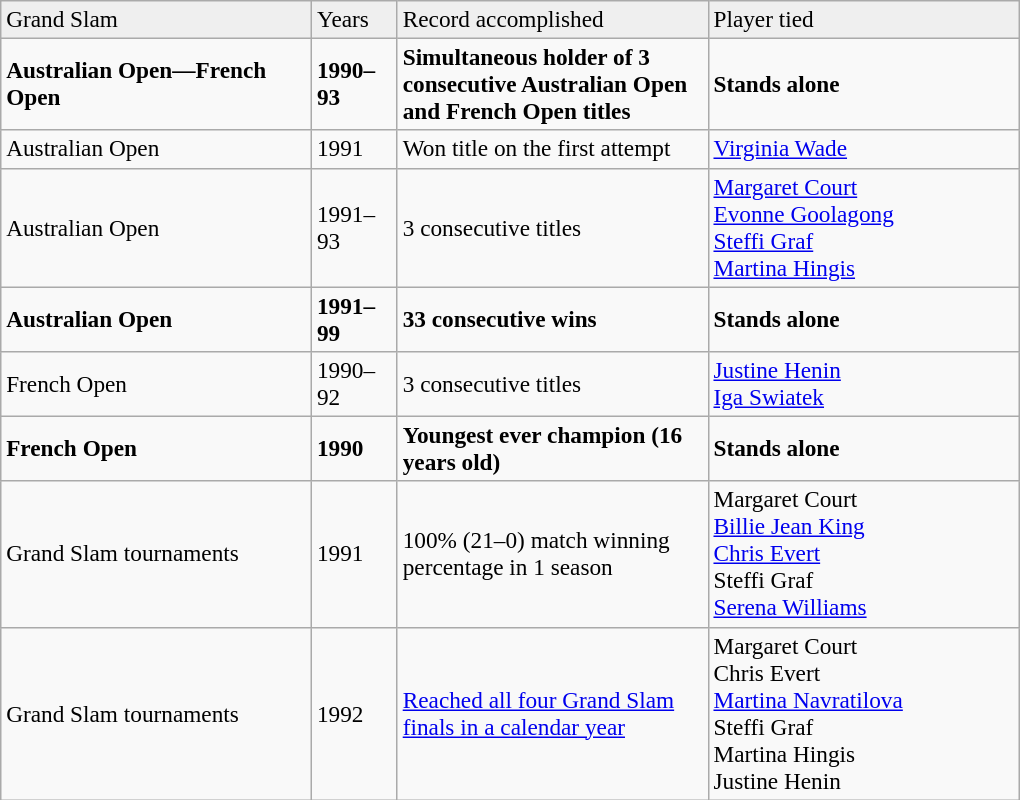<table class=wikitable style=font-size:97%>
<tr style="background:#efefef;">
<td width=200>Grand Slam</td>
<td width=50>Years</td>
<td width=200>Record accomplished</td>
<td width=200>Player tied</td>
</tr>
<tr>
<td><strong>Australian Open—French Open</strong></td>
<td><strong>1990–93</strong></td>
<td><strong>Simultaneous holder of 3 consecutive Australian Open and French Open titles</strong></td>
<td><strong>Stands alone</strong></td>
</tr>
<tr>
<td>Australian Open</td>
<td>1991</td>
<td>Won title on the first attempt</td>
<td><a href='#'>Virginia Wade</a></td>
</tr>
<tr>
<td>Australian Open</td>
<td>1991–93</td>
<td>3 consecutive titles</td>
<td><a href='#'>Margaret Court</a> <br> <a href='#'>Evonne Goolagong</a> <br> <a href='#'>Steffi Graf</a> <br> <a href='#'>Martina Hingis</a></td>
</tr>
<tr>
<td><strong>Australian Open</strong></td>
<td><strong>1991–99</strong></td>
<td><strong>33 consecutive wins</strong></td>
<td><strong>Stands alone</strong></td>
</tr>
<tr>
<td>French Open</td>
<td>1990–92</td>
<td>3 consecutive titles</td>
<td><a href='#'>Justine Henin</a> <br> <a href='#'>Iga Swiatek</a></td>
</tr>
<tr>
<td><strong>French Open</strong></td>
<td><strong>1990</strong></td>
<td><strong>Youngest ever champion (16 years old)</strong></td>
<td><strong>Stands alone</strong></td>
</tr>
<tr>
<td>Grand Slam tournaments</td>
<td>1991</td>
<td>100% (21–0) match winning percentage in 1 season</td>
<td>Margaret Court<br><a href='#'>Billie Jean King</a><br><a href='#'>Chris Evert</a><br>Steffi Graf<br><a href='#'>Serena Williams</a></td>
</tr>
<tr>
<td>Grand Slam tournaments</td>
<td>1992</td>
<td><a href='#'>Reached all four Grand Slam finals in a calendar year</a></td>
<td>Margaret Court <br> Chris Evert <br> <a href='#'>Martina Navratilova</a> <br> Steffi Graf <br> Martina Hingis <br> Justine Henin</td>
</tr>
</table>
